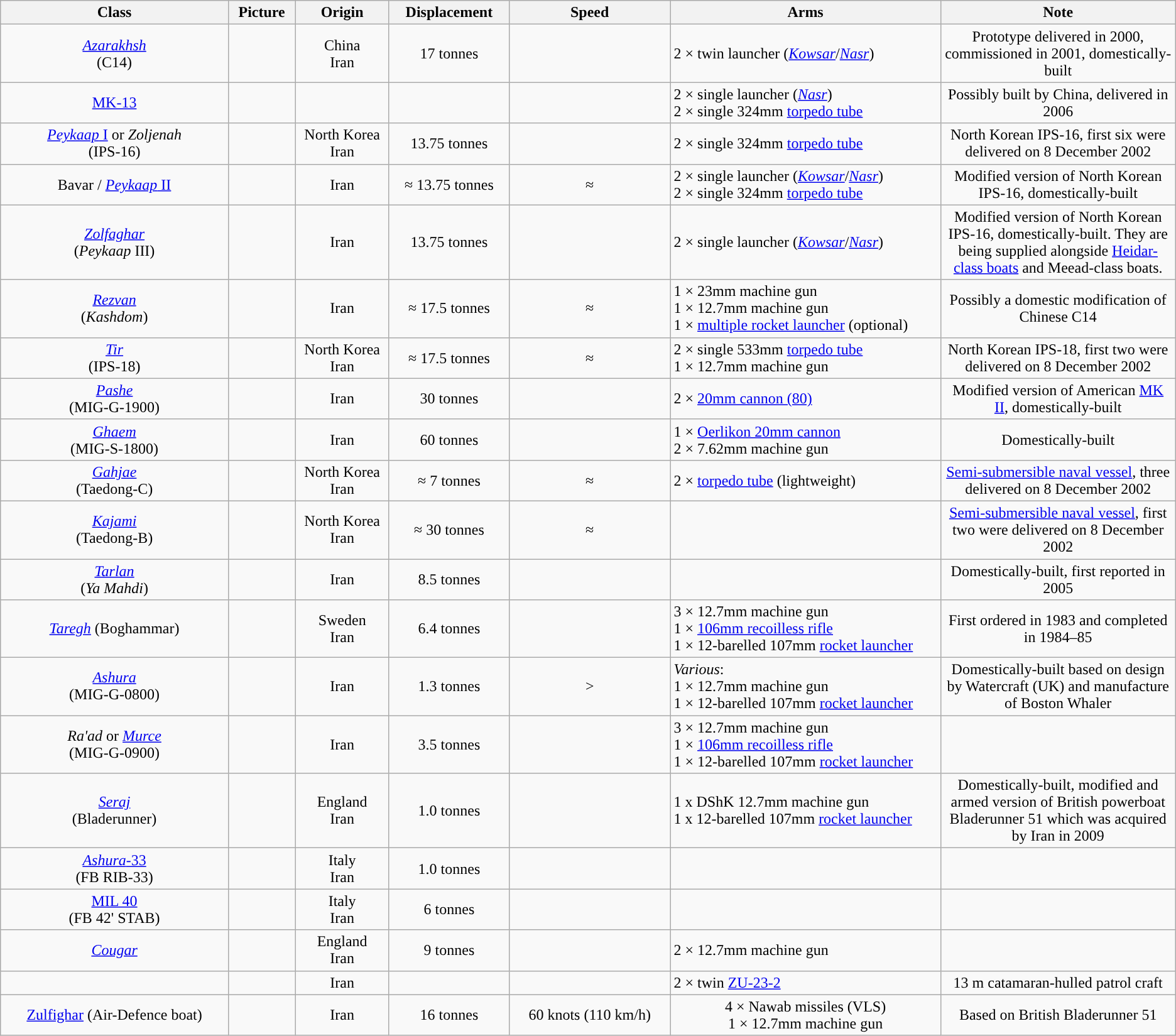<table class="wikitable" style="text-align:center;">
<tr>
<th>Class</th>
<th>Picture</th>
<th style="width:8%;">Origin</th>
<th>Displacement</th>
<th>Speed</th>
<th style="width:23%;">Arms</th>
<th style="width:20%;">Note</th>
</tr>
<tr>
<td><a href='#'><em>Azarakhsh</em></a><br>(C14)</td>
<td></td>
<td>China<br>Iran</td>
<td>17 tonnes</td>
<td></td>
<td style="text-align:left">2 × twin launcher (<em><a href='#'>Kowsar</a></em>/<em><a href='#'>Nasr</a></em>)</td>
<td>Prototype delivered in 2000, commissioned in 2001, domestically-built</td>
</tr>
<tr>
<td><a href='#'>MK-13</a></td>
<td></td>
<td></td>
<td></td>
<td></td>
<td style="text-align:left">2 × single launcher (<em><a href='#'>Nasr</a></em>)<br>2 × single 324mm <a href='#'>torpedo tube</a></td>
<td>Possibly built by China, delivered in 2006</td>
</tr>
<tr>
<td><a href='#'><em>Peykaap</em> I</a> or <em>Zoljenah</em><br>(IPS-16)</td>
<td></td>
<td>North Korea<br>Iran</td>
<td>13.75 tonnes</td>
<td></td>
<td style="text-align:left">2 × single 324mm <a href='#'>torpedo tube</a></td>
<td>North Korean IPS-16, first six were delivered on 8 December 2002</td>
</tr>
<tr>
<td>Bavar / <a href='#'><em>Peykaap</em> II</a></td>
<td></td>
<td>Iran</td>
<td>≈ 13.75 tonnes</td>
<td>≈ </td>
<td style="text-align:left">2 × single launcher (<em><a href='#'>Kowsar</a></em>/<em><a href='#'>Nasr</a></em>)<br>2 × single 324mm <a href='#'>torpedo tube</a></td>
<td>Modified version of North Korean IPS-16, domestically-built</td>
</tr>
<tr>
<td><a href='#'><em>Zolfaghar</em></a><br>(<em>Peykaap</em> III)</td>
<td></td>
<td>Iran</td>
<td>13.75 tonnes</td>
<td></td>
<td style="text-align:left">2 × single launcher (<em><a href='#'>Kowsar</a></em>/<em><a href='#'>Nasr</a></em>)</td>
<td>Modified version of North Korean IPS-16, domestically-built. They are being supplied alongside <a href='#'>Heidar-class boats</a> and Meead-class boats.</td>
</tr>
<tr>
<td><a href='#'><em>Rezvan</em></a><br>(<em>Kashdom</em>)</td>
<td></td>
<td>Iran</td>
<td>≈ 17.5 tonnes</td>
<td>≈ </td>
<td style="text-align:left">1 × 23mm machine gun<br>1 × 12.7mm machine gun<br>1 × <a href='#'>multiple rocket launcher</a> (optional)</td>
<td>Possibly a domestic modification of Chinese C14</td>
</tr>
<tr>
<td><a href='#'><em>Tir</em></a><br>(IPS-18)</td>
<td></td>
<td>North Korea<br>Iran</td>
<td>≈ 17.5 tonnes</td>
<td>≈ </td>
<td style="text-align:left">2 × single 533mm <a href='#'>torpedo tube</a><br>1 × 12.7mm machine gun</td>
<td>North Korean IPS-18, first two were delivered on 8 December 2002</td>
</tr>
<tr>
<td><a href='#'><em>Pashe</em></a><br>(MIG-G-1900)</td>
<td></td>
<td>Iran</td>
<td>30 tonnes</td>
<td></td>
<td style="text-align:left">2 × <a href='#'>20mm cannon (80)</a></td>
<td>Modified version of American <a href='#'>MK II</a>, domestically-built</td>
</tr>
<tr>
<td><a href='#'><em>Ghaem</em></a><br>(MIG-S-1800)</td>
<td></td>
<td>Iran</td>
<td>60 tonnes</td>
<td></td>
<td style="text-align:left">1 × <a href='#'>Oerlikon 20mm cannon</a><br>2 × 7.62mm machine gun</td>
<td>Domestically-built</td>
</tr>
<tr>
<td><a href='#'><em>Gahjae</em></a><br>(Taedong-C)</td>
<td></td>
<td>North Korea<br>Iran</td>
<td>≈ 7 tonnes</td>
<td>≈ </td>
<td style="text-align:left">2 × <a href='#'>torpedo tube</a> (lightweight)</td>
<td><a href='#'>Semi-submersible naval vessel</a>, three delivered on 8 December 2002</td>
</tr>
<tr>
<td><a href='#'><em>Kajami</em></a><br>(Taedong-B)</td>
<td></td>
<td>North Korea<br>Iran</td>
<td>≈ 30 tonnes</td>
<td>≈ </td>
<td></td>
<td><a href='#'>Semi-submersible naval vessel</a>, first two were delivered on 8 December 2002</td>
</tr>
<tr>
<td><a href='#'><em>Tarlan</em></a><br>(<em>Ya Mahdi</em>)</td>
<td></td>
<td>Iran</td>
<td>8.5 tonnes</td>
<td></td>
<td></td>
<td>Domestically-built, first reported in 2005</td>
</tr>
<tr>
<td><a href='#'><em>Taregh</em></a> (Boghammar)</td>
<td></td>
<td>Sweden<br>Iran</td>
<td>6.4 tonnes</td>
<td></td>
<td style="text-align:left">3 × 12.7mm machine gun<br>1 × <a href='#'>106mm recoilless rifle</a><br>1 × 12-barelled 107mm <a href='#'>rocket launcher</a></td>
<td>First ordered in 1983 and completed in 1984–85</td>
</tr>
<tr>
<td><a href='#'><em>Ashura</em></a><br>(MIG-G-0800)</td>
<td></td>
<td>Iran</td>
<td>1.3 tonnes</td>
<td>></td>
<td style="text-align:left"><em>Various</em>:<br>1 × 12.7mm machine gun<br>1 × 12-barelled 107mm <a href='#'>rocket launcher</a></td>
<td>Domestically-built based on design by Watercraft (UK) and manufacture of Boston Whaler</td>
</tr>
<tr>
<td><em>Ra'ad</em> or <a href='#'><em>Murce</em></a><br>(MIG-G-0900)</td>
<td></td>
<td>Iran</td>
<td>3.5 tonnes</td>
<td></td>
<td style="text-align:left">3 × 12.7mm machine gun<br>1 × <a href='#'>106mm recoilless rifle</a><br>1 × 12-barelled 107mm <a href='#'>rocket launcher</a></td>
<td></td>
</tr>
<tr>
<td><em><a href='#'>Seraj</a></em><br>(Bladerunner)</td>
<td></td>
<td>England<br>Iran</td>
<td>1.0 tonnes</td>
<td></td>
<td style="text-align:left">1 x DShK 12.7mm machine gun<br>1 x 12-barelled 107mm <a href='#'>rocket launcher</a></td>
<td>Domestically-built, modified and armed version of British powerboat Bladerunner 51 which was acquired by Iran in 2009</td>
</tr>
<tr>
<td><a href='#'><em>Ashura</em>-33</a><br>(FB RIB-33)</td>
<td></td>
<td>Italy<br>Iran</td>
<td>1.0 tonnes</td>
<td></td>
<td style="text-align:left"></td>
<td></td>
</tr>
<tr>
<td><a href='#'>MIL 40</a><br>(FB 42' STAB)</td>
<td></td>
<td>Italy<br>Iran</td>
<td>6 tonnes</td>
<td></td>
<td style="text-align:left"></td>
<td></td>
</tr>
<tr>
<td><a href='#'><em>Cougar</em></a></td>
<td></td>
<td>England<br>Iran</td>
<td>9 tonnes</td>
<td></td>
<td style="text-align:left">2 × 12.7mm machine gun</td>
<td></td>
</tr>
<tr>
<td></td>
<td></td>
<td>Iran</td>
<td></td>
<td></td>
<td style="text-align:left">2 × twin <a href='#'>ZU-23-2</a></td>
<td>13 m catamaran-hulled patrol craft</td>
</tr>
<tr>
<td><a href='#'>Zulfighar</a> (Air-Defence boat)</td>
<td></td>
<td>Iran</td>
<td>16 tonnes</td>
<td>60 knots (110 km/h)</td>
<td>4 × Nawab missiles (VLS)<br>1 × 12.7mm machine gun</td>
<td>Based on British Bladerunner 51</td>
</tr>
</table>
